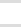<table>
<tr>
<td></td>
<td></td>
<td></td>
<td></td>
</tr>
<tr>
<td></td>
<td></td>
<td></td>
<td></td>
</tr>
<tr>
<td></td>
<td></td>
<td></td>
<td></td>
</tr>
<tr bgcolor=#DDDDDD>
<td colspan=7></td>
</tr>
<tr>
<td></td>
<td></td>
<td></td>
<td></td>
</tr>
<tr>
<td></td>
<td></td>
<td></td>
<td></td>
</tr>
<tr>
<td></td>
<td></td>
<td></td>
<td></td>
</tr>
<tr bgcolor=#DDDDDD>
<td colspan=7></td>
</tr>
<tr>
<td></td>
<td></td>
<td></td>
<td></td>
</tr>
<tr>
<td></td>
<td></td>
<td></td>
<td></td>
</tr>
<tr>
<td></td>
<td></td>
<td></td>
<td></td>
</tr>
</table>
